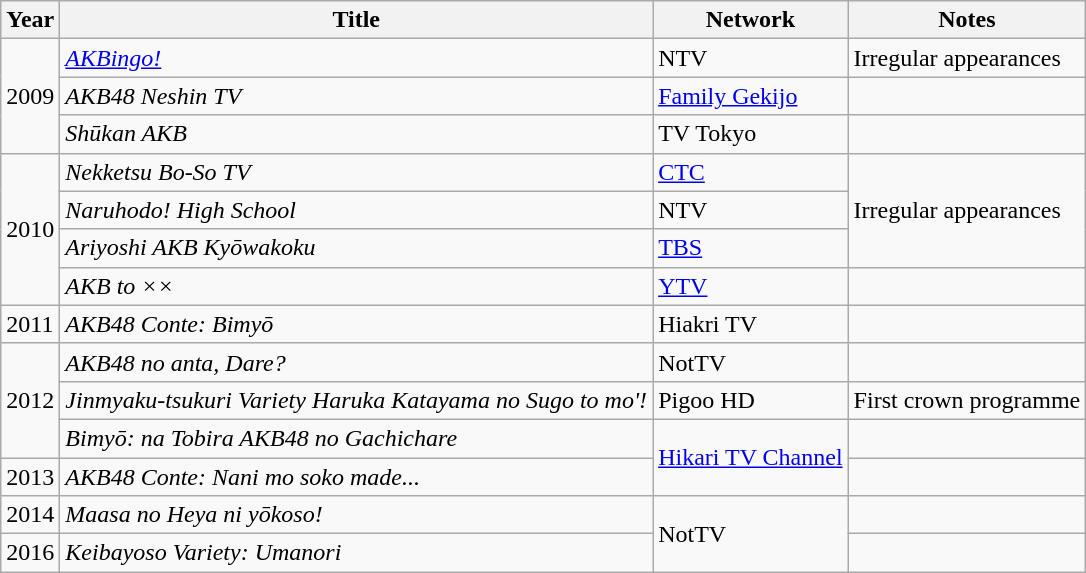<table class="wikitable">
<tr>
<th>Year</th>
<th>Title</th>
<th>Network</th>
<th>Notes</th>
</tr>
<tr>
<td rowspan="3">2009</td>
<td><em><a href='#'>AKBingo!</a></em></td>
<td>NTV</td>
<td>Irregular appearances</td>
</tr>
<tr>
<td><em>AKB48 Neshin TV</em></td>
<td><a href='#'>Family Gekijo</a></td>
<td></td>
</tr>
<tr>
<td><em>Shūkan AKB</em></td>
<td>TV Tokyo</td>
<td></td>
</tr>
<tr>
<td rowspan="4">2010</td>
<td><em>Nekketsu Bo-So TV</em></td>
<td><a href='#'>CTC</a></td>
<td rowspan="3">Irregular appearances</td>
</tr>
<tr>
<td><em>Naruhodo! High School</em></td>
<td>NTV</td>
</tr>
<tr>
<td><em>Ariyoshi AKB Kyōwakoku</em></td>
<td><a href='#'>TBS</a></td>
</tr>
<tr>
<td><em>AKB to ××</em></td>
<td><a href='#'>YTV</a></td>
<td></td>
</tr>
<tr>
<td>2011</td>
<td><em>AKB48 Conte: Bimyō</em></td>
<td>Hiakri TV</td>
<td></td>
</tr>
<tr>
<td rowspan="3">2012</td>
<td><em>AKB48 no anta, Dare?</em></td>
<td>NotTV</td>
<td></td>
</tr>
<tr>
<td><em>Jinmyaku-tsukuri Variety Haruka Katayama no Sugo to mo'!</em></td>
<td>Pigoo HD</td>
<td>First crown programme</td>
</tr>
<tr>
<td><em>Bimyō: na Tobira AKB48 no Gachichare</em></td>
<td rowspan="2"><a href='#'>Hikari TV Channel</a></td>
<td></td>
</tr>
<tr>
<td>2013</td>
<td><em>AKB48 Conte: Nani mo soko made...</em></td>
<td></td>
</tr>
<tr>
<td>2014</td>
<td><em>Maasa no Heya ni yōkoso!</em></td>
<td rowspan="2">NotTV</td>
<td></td>
</tr>
<tr>
<td>2016</td>
<td><em>Keibayoso Variety: Umanori</em></td>
<td></td>
</tr>
</table>
